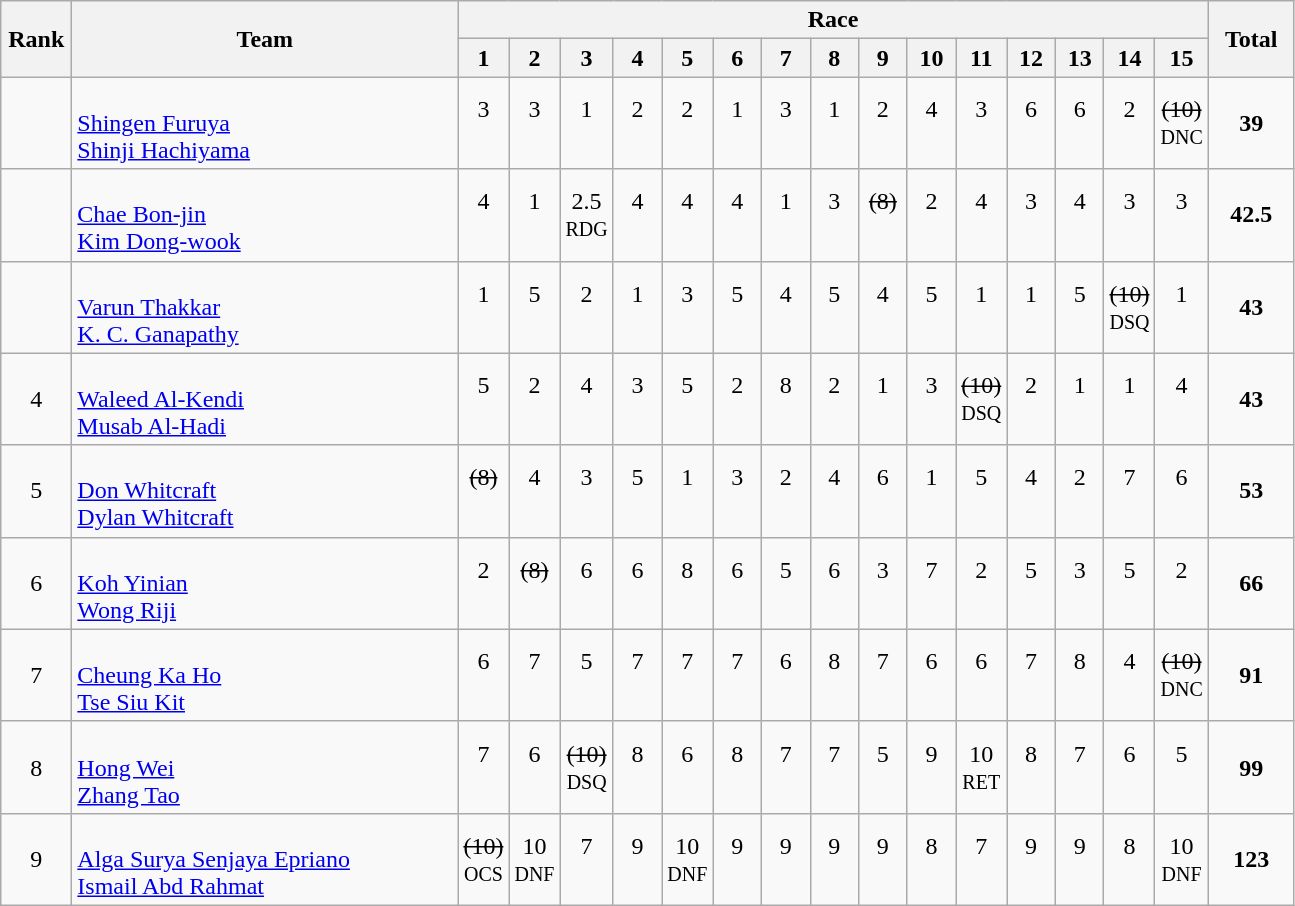<table | class="wikitable" style="text-align:center">
<tr>
<th rowspan="2" width=40>Rank</th>
<th rowspan="2" width=250>Team</th>
<th colspan="15">Race</th>
<th rowspan="2" width=50>Total</th>
</tr>
<tr>
<th width=25>1</th>
<th width=25>2</th>
<th width=25>3</th>
<th width=25>4</th>
<th width=25>5</th>
<th width=25>6</th>
<th width=25>7</th>
<th width=25>8</th>
<th width=25>9</th>
<th width=25>10</th>
<th width=25>11</th>
<th width=25>12</th>
<th width=25>13</th>
<th width=25>14</th>
<th width=25>15</th>
</tr>
<tr>
<td></td>
<td align=left><br><a href='#'>Shingen Furuya</a><br><a href='#'>Shinji Hachiyama</a></td>
<td>3<br> </td>
<td>3<br> </td>
<td>1<br> </td>
<td>2<br> </td>
<td>2<br> </td>
<td>1<br> </td>
<td>3<br> </td>
<td>1<br> </td>
<td>2<br> </td>
<td>4<br> </td>
<td>3<br> </td>
<td>6<br> </td>
<td>6<br> </td>
<td>2<br> </td>
<td><s>(10)</s><br><small>DNC</small></td>
<td><strong>39</strong></td>
</tr>
<tr>
<td></td>
<td align=left><br><a href='#'>Chae Bon-jin</a><br><a href='#'>Kim Dong-wook</a></td>
<td>4<br> </td>
<td>1<br> </td>
<td>2.5<br><small>RDG</small></td>
<td>4<br> </td>
<td>4<br> </td>
<td>4<br> </td>
<td>1<br> </td>
<td>3<br> </td>
<td><s>(8)</s><br> </td>
<td>2<br> </td>
<td>4<br> </td>
<td>3<br> </td>
<td>4<br> </td>
<td>3<br> </td>
<td>3<br> </td>
<td><strong>42.5</strong></td>
</tr>
<tr>
<td></td>
<td align=left><br><a href='#'>Varun Thakkar</a><br><a href='#'>K. C. Ganapathy</a></td>
<td>1<br> </td>
<td>5<br> </td>
<td>2<br> </td>
<td>1<br> </td>
<td>3<br> </td>
<td>5<br> </td>
<td>4<br> </td>
<td>5<br> </td>
<td>4<br> </td>
<td>5<br> </td>
<td>1<br> </td>
<td>1<br> </td>
<td>5<br> </td>
<td><s>(10)</s><br><small>DSQ</small></td>
<td>1<br> </td>
<td><strong>43</strong></td>
</tr>
<tr>
<td>4</td>
<td align=left><br><a href='#'>Waleed Al-Kendi</a><br><a href='#'>Musab Al-Hadi</a></td>
<td>5<br> </td>
<td>2<br> </td>
<td>4<br> </td>
<td>3<br> </td>
<td>5<br> </td>
<td>2<br> </td>
<td>8<br> </td>
<td>2<br> </td>
<td>1<br> </td>
<td>3<br> </td>
<td><s>(10)</s><br><small>DSQ</small></td>
<td>2<br> </td>
<td>1<br> </td>
<td>1<br> </td>
<td>4<br> </td>
<td><strong>43</strong></td>
</tr>
<tr>
<td>5</td>
<td align=left><br><a href='#'>Don Whitcraft</a><br><a href='#'>Dylan Whitcraft</a></td>
<td><s>(8)</s><br> </td>
<td>4<br> </td>
<td>3<br> </td>
<td>5<br> </td>
<td>1<br> </td>
<td>3<br> </td>
<td>2<br> </td>
<td>4<br> </td>
<td>6<br> </td>
<td>1<br> </td>
<td>5<br> </td>
<td>4<br> </td>
<td>2<br> </td>
<td>7<br> </td>
<td>6<br> </td>
<td><strong>53</strong></td>
</tr>
<tr>
<td>6</td>
<td align=left><br><a href='#'>Koh Yinian</a><br><a href='#'>Wong Riji</a></td>
<td>2<br> </td>
<td><s>(8)</s><br> </td>
<td>6<br> </td>
<td>6<br> </td>
<td>8<br> </td>
<td>6<br> </td>
<td>5<br> </td>
<td>6<br> </td>
<td>3<br> </td>
<td>7<br> </td>
<td>2<br> </td>
<td>5<br> </td>
<td>3<br> </td>
<td>5<br> </td>
<td>2<br> </td>
<td><strong>66</strong></td>
</tr>
<tr>
<td>7</td>
<td align=left><br><a href='#'>Cheung Ka Ho</a><br><a href='#'>Tse Siu Kit</a></td>
<td>6<br> </td>
<td>7<br> </td>
<td>5<br> </td>
<td>7<br> </td>
<td>7<br> </td>
<td>7<br> </td>
<td>6<br> </td>
<td>8<br> </td>
<td>7<br> </td>
<td>6<br> </td>
<td>6<br> </td>
<td>7<br> </td>
<td>8<br> </td>
<td>4<br> </td>
<td><s>(10)</s><br><small>DNC</small></td>
<td><strong>91</strong></td>
</tr>
<tr>
<td>8</td>
<td align=left><br><a href='#'>Hong Wei</a><br><a href='#'>Zhang Tao</a></td>
<td>7<br> </td>
<td>6<br> </td>
<td><s>(10)</s><br><small>DSQ</small></td>
<td>8<br> </td>
<td>6<br> </td>
<td>8<br> </td>
<td>7<br> </td>
<td>7<br> </td>
<td>5<br> </td>
<td>9<br> </td>
<td>10<br><small>RET</small></td>
<td>8<br> </td>
<td>7<br> </td>
<td>6<br> </td>
<td>5<br> </td>
<td><strong>99</strong></td>
</tr>
<tr>
<td>9</td>
<td align=left><br><a href='#'>Alga Surya Senjaya Epriano</a><br><a href='#'>Ismail Abd Rahmat</a></td>
<td><s>(10)</s><br><small>OCS</small></td>
<td>10<br><small>DNF</small></td>
<td>7<br> </td>
<td>9<br> </td>
<td>10<br><small>DNF</small></td>
<td>9<br> </td>
<td>9<br> </td>
<td>9<br> </td>
<td>9<br> </td>
<td>8<br> </td>
<td>7<br> </td>
<td>9<br> </td>
<td>9<br> </td>
<td>8<br> </td>
<td>10<br><small>DNF</small></td>
<td><strong>123</strong></td>
</tr>
</table>
